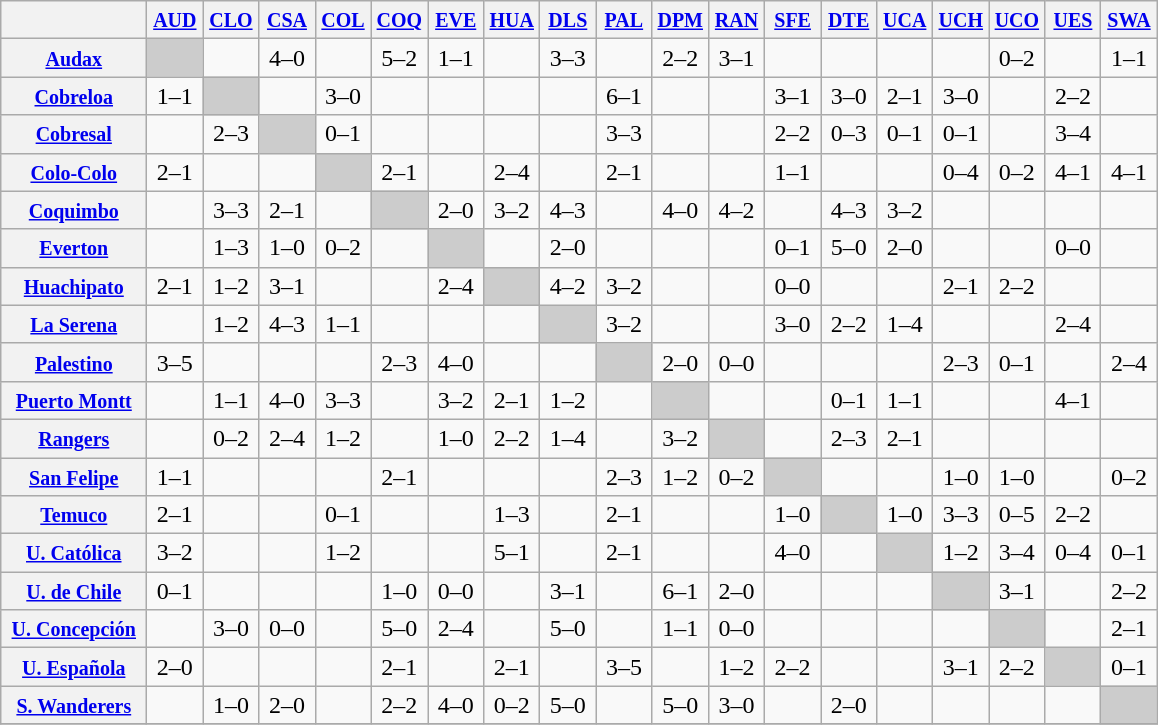<table class="wikitable" style="text-align:center">
<tr>
<th width="90"> </th>
<th width="30"><small><a href='#'>AUD</a></small></th>
<th width="30"><small><a href='#'>CLO</a></small></th>
<th width="30"><small><a href='#'>CSA</a></small></th>
<th width="30"><small><a href='#'>COL</a></small></th>
<th width="30"><small><a href='#'>COQ</a></small></th>
<th width="30"><small><a href='#'>EVE</a></small></th>
<th width="30"><small><a href='#'>HUA</a></small></th>
<th width="30"><small><a href='#'>DLS</a></small></th>
<th width="30"><small><a href='#'>PAL</a></small></th>
<th width="30"><small><a href='#'>DPM</a></small></th>
<th width="30"><small><a href='#'>RAN</a></small></th>
<th width="30"><small><a href='#'>SFE</a></small></th>
<th width="30"><small><a href='#'>DTE</a></small></th>
<th width="30"><small><a href='#'>UCA</a></small></th>
<th width="30"><small><a href='#'>UCH</a></small></th>
<th width="30"><small><a href='#'>UCO</a></small></th>
<th width="30"><small><a href='#'>UES</a></small></th>
<th width="30"><small><a href='#'>SWA</a></small></th>
</tr>
<tr>
<th><small><a href='#'>Audax</a></small></th>
<td bgcolor="#CCCCCC"></td>
<td></td>
<td>4–0</td>
<td></td>
<td>5–2</td>
<td>1–1</td>
<td></td>
<td>3–3</td>
<td></td>
<td>2–2</td>
<td>3–1</td>
<td></td>
<td></td>
<td></td>
<td></td>
<td>0–2</td>
<td></td>
<td>1–1</td>
</tr>
<tr>
<th><small><a href='#'>Cobreloa</a></small></th>
<td>1–1</td>
<td bgcolor="#CCCCCC"></td>
<td></td>
<td>3–0</td>
<td></td>
<td></td>
<td></td>
<td></td>
<td>6–1</td>
<td></td>
<td></td>
<td>3–1</td>
<td>3–0</td>
<td>2–1</td>
<td>3–0</td>
<td></td>
<td>2–2</td>
<td></td>
</tr>
<tr>
<th><small><a href='#'>Cobresal</a></small></th>
<td></td>
<td>2–3</td>
<td bgcolor="#CCCCCC"></td>
<td>0–1</td>
<td></td>
<td></td>
<td></td>
<td></td>
<td>3–3</td>
<td></td>
<td></td>
<td>2–2</td>
<td>0–3</td>
<td>0–1</td>
<td>0–1</td>
<td></td>
<td>3–4</td>
<td></td>
</tr>
<tr>
<th><small><a href='#'>Colo-Colo</a></small></th>
<td>2–1</td>
<td></td>
<td></td>
<td bgcolor="#CCCCCC"></td>
<td>2–1</td>
<td></td>
<td>2–4</td>
<td></td>
<td>2–1</td>
<td></td>
<td></td>
<td>1–1</td>
<td></td>
<td></td>
<td>0–4</td>
<td>0–2</td>
<td>4–1</td>
<td>4–1</td>
</tr>
<tr>
<th><small><a href='#'>Coquimbo</a></small></th>
<td></td>
<td>3–3</td>
<td>2–1</td>
<td></td>
<td bgcolor="#CCCCCC"></td>
<td>2–0</td>
<td>3–2</td>
<td>4–3</td>
<td></td>
<td>4–0</td>
<td>4–2</td>
<td></td>
<td>4–3</td>
<td>3–2</td>
<td></td>
<td></td>
<td></td>
<td></td>
</tr>
<tr>
<th><small><a href='#'>Everton</a></small></th>
<td></td>
<td>1–3</td>
<td>1–0</td>
<td>0–2</td>
<td></td>
<td bgcolor="#CCCCCC"></td>
<td></td>
<td>2–0</td>
<td></td>
<td></td>
<td></td>
<td>0–1</td>
<td>5–0</td>
<td>2–0</td>
<td></td>
<td></td>
<td>0–0</td>
<td></td>
</tr>
<tr>
<th><small><a href='#'>Huachipato</a></small></th>
<td>2–1</td>
<td>1–2</td>
<td>3–1</td>
<td></td>
<td></td>
<td>2–4</td>
<td bgcolor="#CCCCCC"></td>
<td>4–2</td>
<td>3–2</td>
<td></td>
<td></td>
<td>0–0</td>
<td></td>
<td></td>
<td>2–1</td>
<td>2–2</td>
<td></td>
<td></td>
</tr>
<tr>
<th><small><a href='#'>La Serena</a></small></th>
<td></td>
<td>1–2</td>
<td>4–3</td>
<td>1–1</td>
<td></td>
<td></td>
<td></td>
<td bgcolor="#CCCCCC"></td>
<td>3–2</td>
<td></td>
<td></td>
<td>3–0</td>
<td>2–2</td>
<td>1–4</td>
<td></td>
<td></td>
<td>2–4</td>
<td></td>
</tr>
<tr>
<th><small><a href='#'>Palestino</a></small></th>
<td>3–5</td>
<td></td>
<td></td>
<td></td>
<td>2–3</td>
<td>4–0</td>
<td></td>
<td></td>
<td bgcolor="#CCCCCC"></td>
<td>2–0</td>
<td>0–0</td>
<td></td>
<td></td>
<td></td>
<td>2–3</td>
<td>0–1</td>
<td></td>
<td>2–4</td>
</tr>
<tr>
<th><small><a href='#'>Puerto Montt</a></small></th>
<td></td>
<td>1–1</td>
<td>4–0</td>
<td>3–3</td>
<td></td>
<td>3–2</td>
<td>2–1</td>
<td>1–2</td>
<td></td>
<td bgcolor="#CCCCCC"></td>
<td></td>
<td></td>
<td>0–1</td>
<td>1–1</td>
<td></td>
<td></td>
<td>4–1</td>
<td></td>
</tr>
<tr>
<th><small><a href='#'>Rangers</a></small></th>
<td></td>
<td>0–2</td>
<td>2–4</td>
<td>1–2</td>
<td></td>
<td>1–0</td>
<td>2–2</td>
<td>1–4</td>
<td></td>
<td>3–2</td>
<td bgcolor="#CCCCCC"></td>
<td></td>
<td>2–3</td>
<td>2–1</td>
<td></td>
<td></td>
<td></td>
<td></td>
</tr>
<tr>
<th><small><a href='#'>San Felipe</a></small></th>
<td>1–1</td>
<td></td>
<td></td>
<td></td>
<td>2–1</td>
<td></td>
<td></td>
<td></td>
<td>2–3</td>
<td>1–2</td>
<td>0–2</td>
<td bgcolor="#CCCCCC"></td>
<td></td>
<td></td>
<td>1–0</td>
<td>1–0</td>
<td></td>
<td>0–2</td>
</tr>
<tr>
<th><small><a href='#'>Temuco</a></small></th>
<td>2–1</td>
<td></td>
<td></td>
<td>0–1</td>
<td></td>
<td></td>
<td>1–3</td>
<td></td>
<td>2–1</td>
<td></td>
<td></td>
<td>1–0</td>
<td bgcolor="#CCCCCC"></td>
<td>1–0</td>
<td>3–3</td>
<td>0–5</td>
<td>2–2</td>
<td></td>
</tr>
<tr>
<th><small><a href='#'>U. Católica</a></small></th>
<td>3–2</td>
<td></td>
<td></td>
<td>1–2</td>
<td></td>
<td></td>
<td>5–1</td>
<td></td>
<td>2–1</td>
<td></td>
<td></td>
<td>4–0</td>
<td></td>
<td bgcolor="#CCCCCC"></td>
<td>1–2</td>
<td>3–4</td>
<td>0–4</td>
<td>0–1</td>
</tr>
<tr>
<th><small><a href='#'>U. de Chile</a></small></th>
<td>0–1</td>
<td></td>
<td></td>
<td></td>
<td>1–0</td>
<td>0–0</td>
<td></td>
<td>3–1</td>
<td></td>
<td>6–1</td>
<td>2–0</td>
<td></td>
<td></td>
<td></td>
<td bgcolor="#CCCCCC"></td>
<td>3–1</td>
<td></td>
<td>2–2</td>
</tr>
<tr>
<th><small><a href='#'>U. Concepción</a></small></th>
<td></td>
<td>3–0</td>
<td>0–0</td>
<td></td>
<td>5–0</td>
<td>2–4</td>
<td></td>
<td>5–0</td>
<td></td>
<td>1–1</td>
<td>0–0</td>
<td></td>
<td></td>
<td></td>
<td></td>
<td bgcolor="#CCCCCC"></td>
<td></td>
<td>2–1</td>
</tr>
<tr>
<th><small><a href='#'>U. Española</a></small></th>
<td>2–0</td>
<td></td>
<td></td>
<td></td>
<td>2–1</td>
<td></td>
<td>2–1</td>
<td></td>
<td>3–5</td>
<td></td>
<td>1–2</td>
<td>2–2</td>
<td></td>
<td></td>
<td>3–1</td>
<td>2–2</td>
<td bgcolor="#CCCCCC"></td>
<td>0–1</td>
</tr>
<tr>
<th><small><a href='#'>S. Wanderers</a></small></th>
<td></td>
<td>1–0</td>
<td>2–0</td>
<td></td>
<td>2–2</td>
<td>4–0</td>
<td>0–2</td>
<td>5–0</td>
<td></td>
<td>5–0</td>
<td>3–0</td>
<td></td>
<td>2–0</td>
<td></td>
<td></td>
<td></td>
<td></td>
<td bgcolor="#CCCCCC"></td>
</tr>
<tr>
</tr>
</table>
